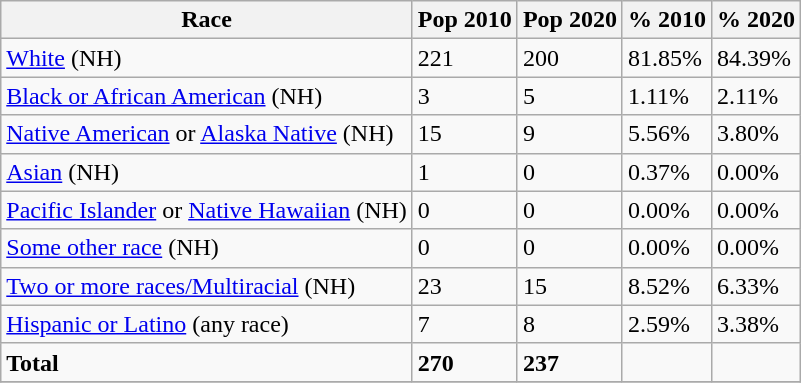<table class="wikitable">
<tr>
<th>Race</th>
<th>Pop 2010</th>
<th>Pop 2020</th>
<th>% 2010</th>
<th>% 2020</th>
</tr>
<tr>
<td><a href='#'>White</a> (NH)</td>
<td>221</td>
<td>200</td>
<td>81.85%</td>
<td>84.39%</td>
</tr>
<tr>
<td><a href='#'>Black or African American</a> (NH)</td>
<td>3</td>
<td>5</td>
<td>1.11%</td>
<td>2.11%</td>
</tr>
<tr>
<td><a href='#'>Native American</a> or <a href='#'>Alaska Native</a> (NH)</td>
<td>15</td>
<td>9</td>
<td>5.56%</td>
<td>3.80%</td>
</tr>
<tr>
<td><a href='#'>Asian</a> (NH)</td>
<td>1</td>
<td>0</td>
<td>0.37%</td>
<td>0.00%</td>
</tr>
<tr>
<td><a href='#'>Pacific Islander</a> or <a href='#'>Native Hawaiian</a> (NH)</td>
<td>0</td>
<td>0</td>
<td>0.00%</td>
<td>0.00%</td>
</tr>
<tr>
<td><a href='#'>Some other race</a> (NH)</td>
<td>0</td>
<td>0</td>
<td>0.00%</td>
<td>0.00%</td>
</tr>
<tr>
<td><a href='#'>Two or more races/Multiracial</a> (NH)</td>
<td>23</td>
<td>15</td>
<td>8.52%</td>
<td>6.33%</td>
</tr>
<tr>
<td><a href='#'>Hispanic or Latino</a> (any race)</td>
<td>7</td>
<td>8</td>
<td>2.59%</td>
<td>3.38%</td>
</tr>
<tr>
<td><strong>Total</strong></td>
<td><strong>270</strong></td>
<td><strong>237</strong></td>
<td></td>
<td></td>
</tr>
<tr>
</tr>
</table>
